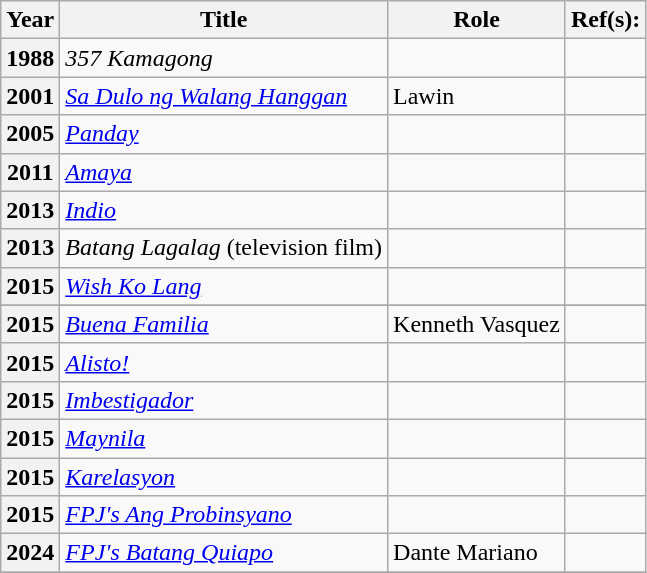<table class= "wikitable plainrowheaders sortable">
<tr>
<th scope="col">Year</th>
<th scope="col">Title</th>
<th scope="col">Role</th>
<th>Ref(s):</th>
</tr>
<tr>
<th scope="row">1988</th>
<td><em>357 Kamagong</em></td>
<td></td>
<td></td>
</tr>
<tr>
<th scope="row">2001</th>
<td><em><a href='#'>Sa Dulo ng Walang Hanggan</a></em></td>
<td>Lawin</td>
<td></td>
</tr>
<tr>
<th scope="row">2005</th>
<td><em><a href='#'>Panday</a></em></td>
<td></td>
<td></td>
</tr>
<tr>
<th scope="row">2011</th>
<td><em><a href='#'>Amaya</a></em></td>
<td></td>
<td></td>
</tr>
<tr>
<th scope="row">2013</th>
<td><em><a href='#'>Indio</a></em></td>
<td></td>
<td></td>
</tr>
<tr>
<th scope="row">2013</th>
<td><em>Batang Lagalag</em> (television film)</td>
<td></td>
<td></td>
</tr>
<tr>
<th scope="row">2015</th>
<td><em><a href='#'>Wish Ko Lang</a></em></td>
<td></td>
<td></td>
</tr>
<tr>
</tr>
<tr>
<th scope="row">2015</th>
<td><em><a href='#'>Buena Familia</a></em></td>
<td>Kenneth Vasquez</td>
<td></td>
</tr>
<tr>
<th scope="row">2015</th>
<td><em><a href='#'>Alisto!</a></em></td>
<td></td>
<td></td>
</tr>
<tr>
<th scope="row">2015</th>
<td><em><a href='#'>Imbestigador</a></em></td>
<td></td>
<td></td>
</tr>
<tr>
<th scope="row">2015</th>
<td><em><a href='#'>Maynila</a></em></td>
<td></td>
<td></td>
</tr>
<tr>
<th scope="row">2015</th>
<td><em><a href='#'>Karelasyon</a></em></td>
<td></td>
<td></td>
</tr>
<tr>
<th scope="row">2015</th>
<td><em><a href='#'>FPJ's Ang Probinsyano</a></em></td>
<td></td>
<td></td>
</tr>
<tr>
<th scope="row">2024</th>
<td><em><a href='#'>FPJ's Batang Quiapo</a></em></td>
<td>Dante Mariano</td>
<td></td>
</tr>
<tr>
</tr>
</table>
